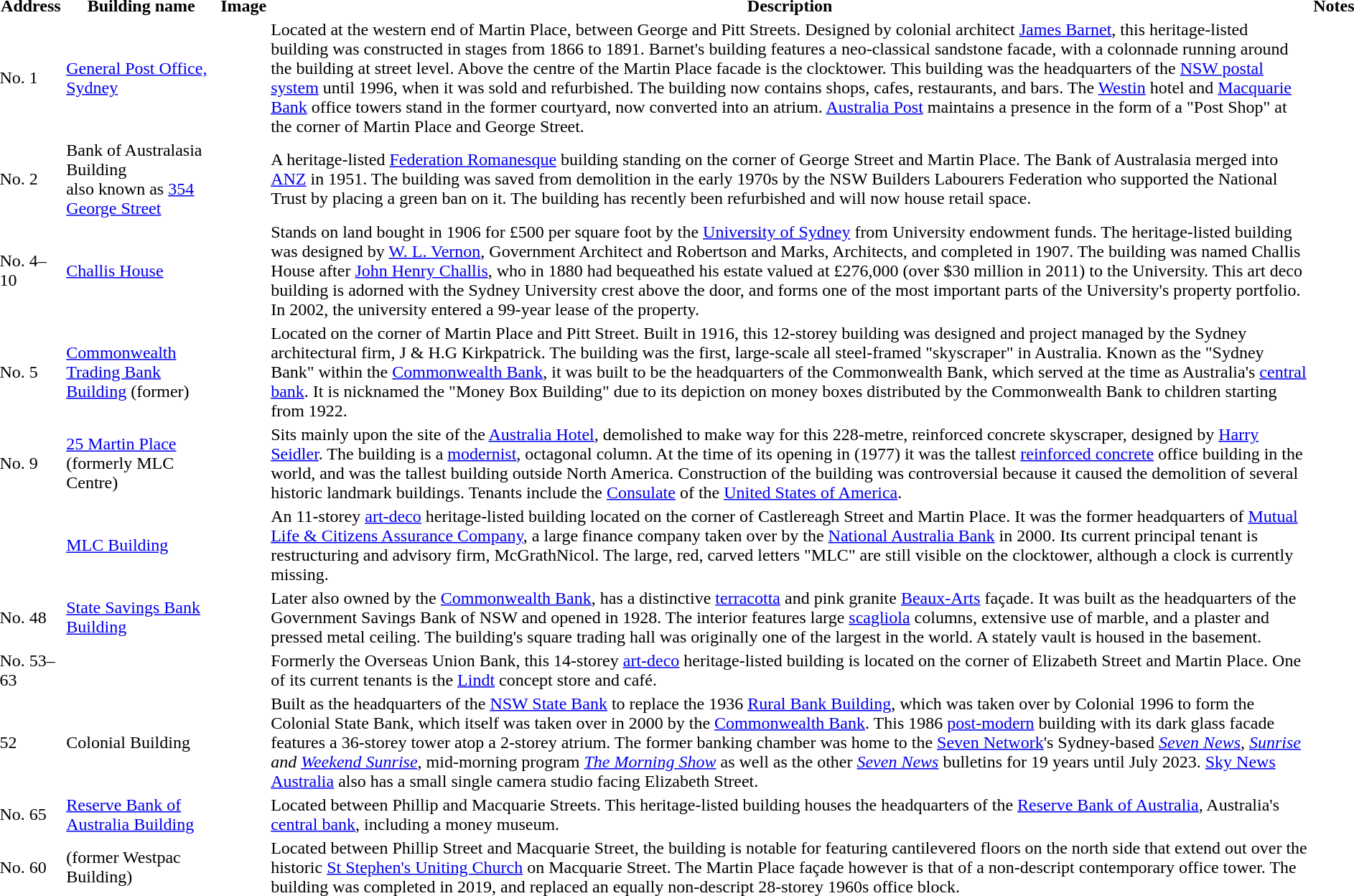<table>
<tr>
<th>Address</th>
<th>Building name</th>
<th>Image</th>
<th>Description</th>
<th>Notes</th>
</tr>
<tr>
<td>No. 1</td>
<td><a href='#'>General Post Office, Sydney</a></td>
<td></td>
<td>Located at the western end of Martin Place, between George and Pitt Streets. Designed by colonial architect <a href='#'>James Barnet</a>, this heritage-listed building was constructed in stages from 1866 to 1891. Barnet's building features a neo-classical sandstone facade, with a colonnade running around the building at street level. Above the centre of the  Martin Place facade is the clocktower. This building was the headquarters of the <a href='#'>NSW postal system</a> until 1996, when it was sold and refurbished. The building now contains shops, cafes, restaurants, and bars. The <a href='#'>Westin</a> hotel and <a href='#'>Macquarie Bank</a> office towers stand in the former courtyard, now converted into an atrium. <a href='#'>Australia Post</a> maintains a presence in the form of a "Post Shop" at the corner of Martin Place and George Street.</td>
<td></td>
</tr>
<tr>
<td>No. 2</td>
<td>Bank of Australasia Building<br>also known as <a href='#'>354 George Street</a></td>
<td></td>
<td>A heritage-listed <a href='#'>Federation Romanesque</a> building standing on the corner of George Street and Martin Place. The Bank of Australasia merged into <a href='#'>ANZ</a> in 1951. The building was saved from demolition in the early 1970s by the NSW Builders Labourers Federation who supported the National Trust by placing a green ban on it.  The building has recently been refurbished and will now house retail space.</td>
<td></td>
</tr>
<tr>
<td>No. 4–10</td>
<td><a href='#'>Challis House</a></td>
<td></td>
<td>Stands on land bought in 1906 for £500 per square foot by the <a href='#'>University of Sydney</a> from University endowment funds. The heritage-listed building was designed by <a href='#'>W. L. Vernon</a>, Government Architect and Robertson and Marks, Architects, and completed in 1907. The building was named Challis House after <a href='#'>John Henry Challis</a>, who in 1880 had bequeathed his estate valued at £276,000 (over $30 million in 2011) to the University. This art deco building is adorned with the Sydney University crest above the door, and forms one of the most important parts of the University's property portfolio. In 2002, the university entered a 99-year lease of the property.</td>
<td></td>
</tr>
<tr>
<td>No. 5</td>
<td><a href='#'>Commonwealth Trading Bank Building</a> (former)</td>
<td></td>
<td>Located on the corner of Martin Place and Pitt Street. Built in 1916, this 12-storey building was designed and project managed by the Sydney architectural firm, J & H.G Kirkpatrick. The building was the first, large-scale all steel-framed "skyscraper" in Australia. Known as the "Sydney Bank" within the <a href='#'>Commonwealth Bank</a>, it was built to be the headquarters of the Commonwealth Bank, which served at the time as Australia's <a href='#'>central bank</a>. It is nicknamed the "Money Box Building" due to its depiction on money boxes distributed by the Commonwealth Bank to children starting from 1922.</td>
<td></td>
</tr>
<tr>
<td>No. 9</td>
<td><a href='#'>25 Martin Place</a> (formerly MLC Centre)</td>
<td></td>
<td>Sits mainly upon the site of the <a href='#'>Australia Hotel</a>, demolished to make way for this 228-metre, reinforced concrete skyscraper, designed by <a href='#'>Harry Seidler</a>. The building is a <a href='#'>modernist</a>, octagonal column. At the time of its opening in (1977) it was the tallest <a href='#'>reinforced concrete</a> office building in the world, and was the tallest building outside North America. Construction of the building was controversial because it caused the demolition of several historic landmark buildings. Tenants include the <a href='#'>Consulate</a> of the <a href='#'>United States of America</a>.</td>
<td></td>
</tr>
<tr>
<td></td>
<td><a href='#'>MLC Building</a></td>
<td></td>
<td>An 11-storey <a href='#'>art-deco</a> heritage-listed building located on the corner of Castlereagh Street and Martin Place. It was the former headquarters of <a href='#'>Mutual Life & Citizens Assurance Company</a>, a large finance company taken over by the <a href='#'>National Australia Bank</a> in 2000. Its current principal tenant is restructuring and advisory firm, McGrathNicol. The large, red, carved letters "MLC" are still visible on the clocktower, although a clock is currently missing.</td>
<td></td>
</tr>
<tr>
<td>No. 48</td>
<td><a href='#'>State Savings Bank Building</a></td>
<td></td>
<td>Later also owned by the <a href='#'>Commonwealth Bank</a>, has a distinctive <a href='#'>terracotta</a> and pink granite <a href='#'>Beaux-Arts</a> façade. It was built as the headquarters of the Government Savings Bank of NSW and opened in 1928. The interior features large <a href='#'>scagliola</a> columns, extensive use of marble, and a plaster and pressed metal ceiling. The building's square trading hall was originally one of the largest in the world. A stately vault is housed in the basement.</td>
<td></td>
</tr>
<tr>
<td>No. 53–63</td>
<td></td>
<td></td>
<td>Formerly the Overseas Union Bank, this 14-storey <a href='#'>art-deco</a> heritage-listed building is located on the corner of Elizabeth Street and Martin Place. One of its current tenants is the <a href='#'>Lindt</a> concept store and café.</td>
<td></td>
</tr>
<tr>
<td>52</td>
<td>Colonial Building</td>
<td></td>
<td>Built as the headquarters of the <a href='#'>NSW State Bank</a> to replace the 1936 <a href='#'>Rural Bank Building</a>, which was taken over by Colonial 1996 to form the Colonial State Bank, which itself was taken over in 2000 by the <a href='#'>Commonwealth Bank</a>. This 1986 <a href='#'>post-modern</a> building with its dark glass facade features a 36-storey tower atop a 2-storey atrium. The former banking chamber was home to the <a href='#'>Seven Network</a>'s Sydney-based <em><a href='#'>Seven News</a>, <a href='#'>Sunrise</a> and <a href='#'>Weekend Sunrise</a>,</em> mid-morning program <em><a href='#'>The Morning Show</a></em> as well as the other <em><a href='#'>Seven News</a></em> bulletins for 19 years until July 2023. <a href='#'>Sky News Australia</a> also has a small single camera studio facing Elizabeth Street.</td>
<td></td>
</tr>
<tr>
<td>No. 65</td>
<td><a href='#'>Reserve Bank of Australia Building</a></td>
<td></td>
<td>Located between Phillip and Macquarie Streets. This heritage-listed building houses the headquarters of the <a href='#'>Reserve Bank of Australia</a>, Australia's <a href='#'>central bank</a>, including a money museum.</td>
<td></td>
</tr>
<tr>
<td>No. 60</td>
<td>(former Westpac Building)</td>
<td></td>
<td>Located between Phillip Street and Macquarie Street, the building is notable for featuring cantilevered floors on the north side that extend out over the historic <a href='#'>St Stephen's Uniting Church</a> on Macquarie Street. The Martin Place façade however is that of a non-descript contemporary office tower. The building was completed in 2019, and replaced an equally non-descript 28-storey 1960s office block.</td>
<td></td>
</tr>
</table>
